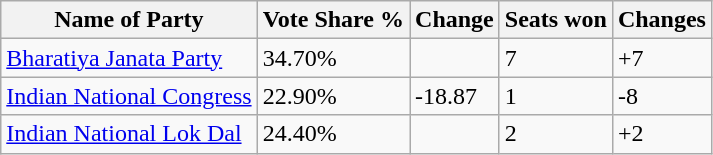<table class="wikitable sortable">
<tr>
<th>Name of Party</th>
<th>Vote Share %</th>
<th>Change</th>
<th>Seats won</th>
<th>Changes</th>
</tr>
<tr>
<td><a href='#'>Bharatiya Janata Party</a></td>
<td>34.70%</td>
<td></td>
<td>7</td>
<td>+7</td>
</tr>
<tr>
<td><a href='#'>Indian National Congress</a></td>
<td>22.90%</td>
<td>-18.87</td>
<td>1</td>
<td>-8</td>
</tr>
<tr>
<td><a href='#'>Indian National Lok Dal</a></td>
<td>24.40%</td>
<td></td>
<td>2</td>
<td>+2</td>
</tr>
</table>
